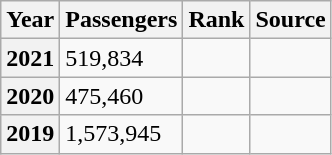<table class="wikitable sortable">
<tr>
<th>Year</th>
<th>Passengers</th>
<th>Rank</th>
<th>Source</th>
</tr>
<tr>
<th>2021</th>
<td>519,834 </td>
<td></td>
<td></td>
</tr>
<tr>
<th>2020</th>
<td>475,460 </td>
<td></td>
<td></td>
</tr>
<tr>
<th>2019</th>
<td>1,573,945</td>
<td></td>
<td></td>
</tr>
</table>
